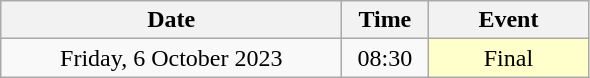<table class = "wikitable" style="text-align:center;">
<tr>
<th width=220>Date</th>
<th width=50>Time</th>
<th width=100>Event</th>
</tr>
<tr>
<td>Friday, 6 October 2023</td>
<td>08:30</td>
<td bgcolor=ffffcc>Final</td>
</tr>
</table>
